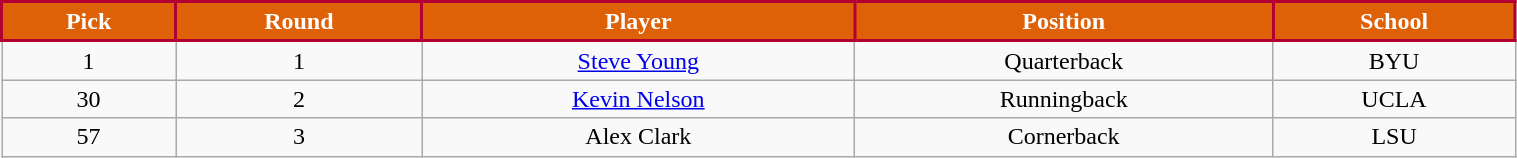<table class="wikitable sortable sortable" style="width:80%;">
<tr style="text-align:center; background:#de6108; color:#fff; border:2px solid #b20032;">
<td style="border: 2px solid #b20032;"><strong>Pick</strong></td>
<td style="border: 2px solid #b20032;"><strong>Round</strong></td>
<td style="border: 2px solid #b20032;"><strong>Player</strong></td>
<td style="border: 2px solid #b20032;"><strong>Position</strong></td>
<td style="border: 2px solid #b20032;"><strong>School</strong></td>
</tr>
<tr align=center>
<td>1</td>
<td>1</td>
<td><a href='#'>Steve Young</a></td>
<td>Quarterback</td>
<td>BYU</td>
</tr>
<tr align=center>
<td align=center>30</td>
<td>2</td>
<td><a href='#'>Kevin Nelson</a></td>
<td>Runningback</td>
<td>UCLA</td>
</tr>
<tr align=center>
<td align=center>57</td>
<td>3</td>
<td>Alex Clark</td>
<td>Cornerback</td>
<td>LSU</td>
</tr>
</table>
